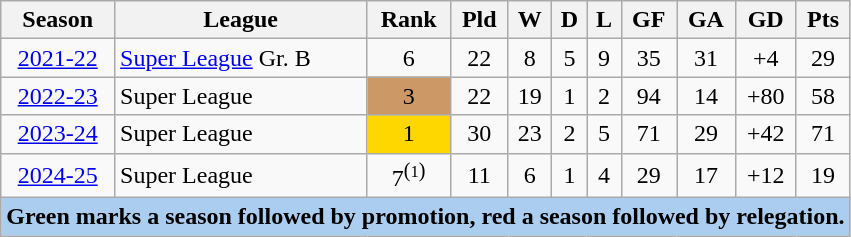<table class="wikitable">
<tr>
<th>Season</th>
<th>League</th>
<th>Rank</th>
<th>Pld</th>
<th>W</th>
<th>D</th>
<th>L</th>
<th>GF</th>
<th>GA</th>
<th>GD</th>
<th>Pts</th>
</tr>
<tr align=center>
<td><a href='#'>2021-22</a></td>
<td align=left><a href='#'>Super League</a> Gr. B</td>
<td>6</td>
<td>22</td>
<td>8</td>
<td>5</td>
<td>9</td>
<td>35</td>
<td>31</td>
<td>+4</td>
<td>29</td>
</tr>
<tr align=center>
<td><a href='#'>2022-23</a></td>
<td align=left>Super League</td>
<td bgcolor=cc9966>3</td>
<td>22</td>
<td>19</td>
<td>1</td>
<td>2</td>
<td>94</td>
<td>14</td>
<td>+80</td>
<td>58</td>
</tr>
<tr align=center>
<td><a href='#'>2023-24</a></td>
<td align=left>Super League</td>
<td bgcolor=gold>1</td>
<td>30</td>
<td>23</td>
<td>2</td>
<td>5</td>
<td>71</td>
<td>29</td>
<td>+42</td>
<td>71</td>
</tr>
<tr align=center>
<td><a href='#'>2024-25</a></td>
<td align=left>Super League</td>
<td>7<sup>(<small>1</small>)</sup></td>
<td>11</td>
<td>6</td>
<td>1</td>
<td>4</td>
<td>29</td>
<td>17</td>
<td>+12</td>
<td>19</td>
</tr>
<tr bgcolor=#abcdef>
<td colspan=11 align=center><strong>Green marks a season followed by promotion, red a season followed by relegation.</strong></td>
</tr>
</table>
